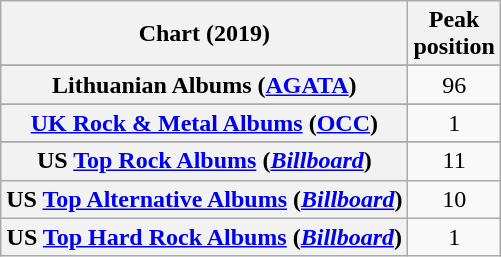<table class="wikitable sortable plainrowheaders" style="text-align:center">
<tr>
<th scope="col">Chart (2019)</th>
<th scope="col">Peak<br>position</th>
</tr>
<tr>
</tr>
<tr>
</tr>
<tr>
</tr>
<tr>
</tr>
<tr>
</tr>
<tr>
</tr>
<tr>
</tr>
<tr>
<th scope="row">Lithuanian Albums (<a href='#'>AGATA</a>)</th>
<td>96</td>
</tr>
<tr>
</tr>
<tr>
</tr>
<tr>
</tr>
<tr>
<th scope="row"><a href='#'>UK Rock & Metal Albums</a> (<a href='#'>OCC</a>)</th>
<td>1</td>
</tr>
<tr>
</tr>
<tr>
<th scope="row">US <a href='#'>Top Rock Albums</a> (<em><a href='#'>Billboard</a></em>)</th>
<td>11</td>
</tr>
<tr>
<th scope="row">US <a href='#'>Top Alternative Albums</a> (<em><a href='#'>Billboard</a></em>)</th>
<td>10</td>
</tr>
<tr>
<th scope="row">US <a href='#'>Top Hard Rock Albums</a> (<em><a href='#'>Billboard</a></em>)</th>
<td>1</td>
</tr>
</table>
